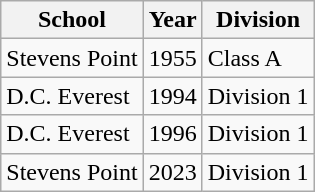<table class="wikitable">
<tr>
<th>School</th>
<th>Year</th>
<th>Division</th>
</tr>
<tr>
<td>Stevens Point</td>
<td>1955</td>
<td>Class A</td>
</tr>
<tr>
<td>D.C. Everest</td>
<td>1994</td>
<td>Division 1</td>
</tr>
<tr>
<td>D.C. Everest</td>
<td>1996</td>
<td>Division 1</td>
</tr>
<tr>
<td>Stevens Point</td>
<td>2023</td>
<td>Division 1</td>
</tr>
</table>
